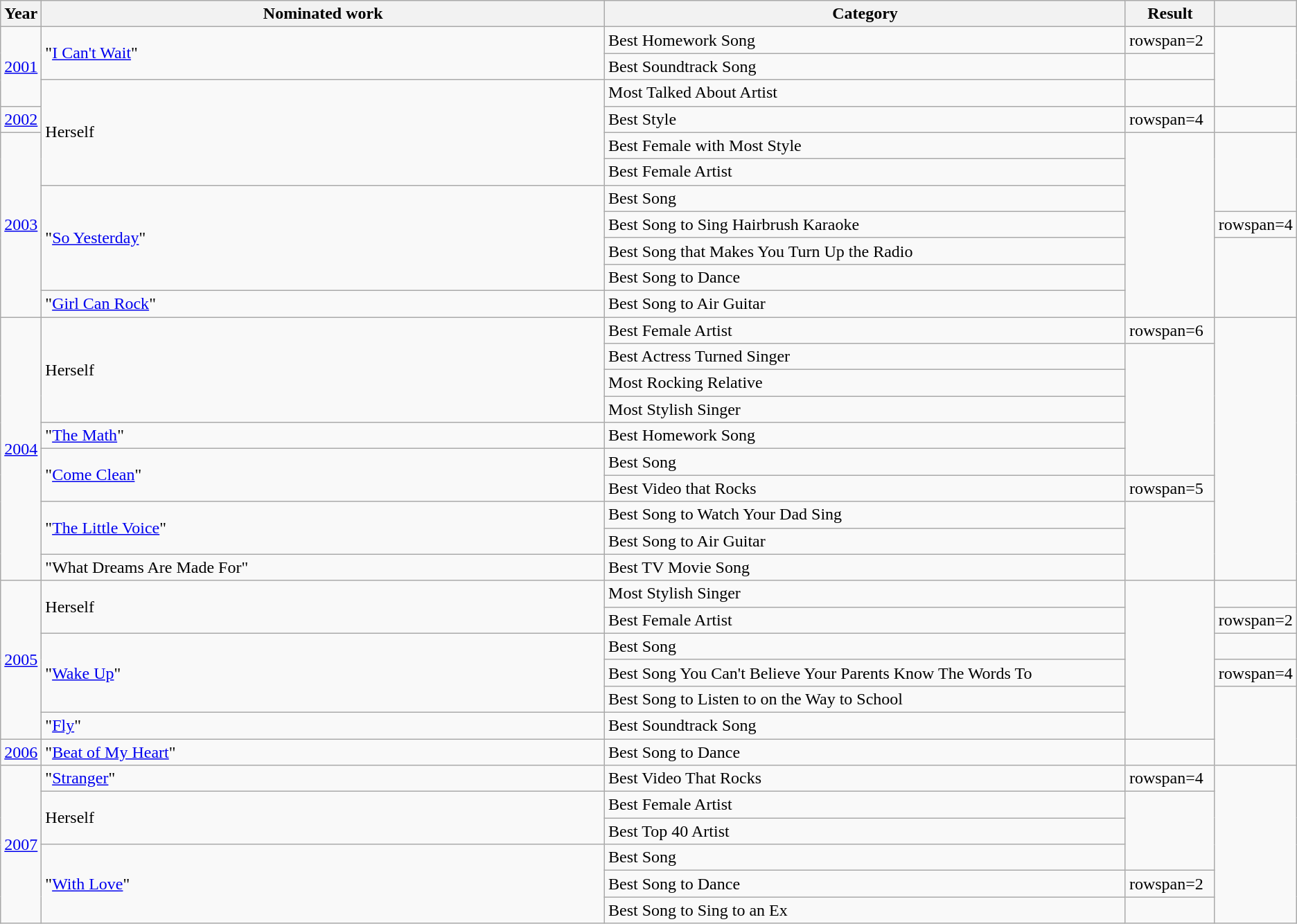<table class="wikitable sortable">
<tr>
<th scope="col" style="width:1em;">Year</th>
<th scope="col" style="width:39em;">Nominated work</th>
<th scope="col" style="width:36em;">Category</th>
<th scope="col" style="width:5em;">Result</th>
<th scope="col" style="width:2em;" class="unsortable"></th>
</tr>
<tr>
<td rowspan=3><a href='#'>2001</a></td>
<td rowspan=2>"<a href='#'>I Can't Wait</a>"</td>
<td>Best Homework Song</td>
<td>rowspan=2 </td>
<td style="text-align:center;" rowspan=3></td>
</tr>
<tr>
<td>Best Soundtrack Song</td>
</tr>
<tr>
<td rowspan=4>Herself</td>
<td>Most Talked About Artist</td>
<td></td>
</tr>
<tr>
<td><a href='#'>2002</a></td>
<td>Best Style</td>
<td>rowspan=4 </td>
<td style="text-align:center;"></td>
</tr>
<tr>
<td rowspan=7><a href='#'>2003</a></td>
<td>Best Female with Most Style</td>
<td style="text-align:center;" rowspan=7></td>
</tr>
<tr>
<td>Best Female Artist</td>
</tr>
<tr>
<td rowspan=4>"<a href='#'>So Yesterday</a>"</td>
<td>Best Song</td>
</tr>
<tr>
<td>Best Song to Sing Hairbrush Karaoke</td>
<td>rowspan=4 </td>
</tr>
<tr>
<td>Best Song that Makes You Turn Up the Radio</td>
</tr>
<tr>
<td>Best Song to Dance</td>
</tr>
<tr>
<td>"<a href='#'>Girl Can Rock</a>"</td>
<td>Best Song to Air Guitar</td>
</tr>
<tr>
<td rowspan=10><a href='#'>2004</a></td>
<td rowspan=4>Herself</td>
<td>Best Female Artist</td>
<td>rowspan=6 </td>
<td style="text-align:center;" rowspan=10></td>
</tr>
<tr>
<td>Best Actress Turned Singer</td>
</tr>
<tr>
<td>Most Rocking Relative</td>
</tr>
<tr>
<td>Most Stylish Singer</td>
</tr>
<tr>
<td>"<a href='#'>The Math</a>"</td>
<td>Best Homework Song</td>
</tr>
<tr>
<td rowspan=2>"<a href='#'>Come Clean</a>"</td>
<td>Best Song</td>
</tr>
<tr>
<td>Best Video that Rocks</td>
<td>rowspan=5 </td>
</tr>
<tr>
<td rowspan=2>"<a href='#'>The Little Voice</a>"</td>
<td>Best Song to Watch Your Dad Sing</td>
</tr>
<tr>
<td>Best Song to Air Guitar</td>
</tr>
<tr>
<td>"What Dreams Are Made For"</td>
<td>Best TV Movie Song</td>
</tr>
<tr>
<td rowspan=6><a href='#'>2005</a></td>
<td rowspan=2>Herself</td>
<td>Most Stylish Singer</td>
<td style="text-align:center;" rowspan=6></td>
</tr>
<tr>
<td>Best Female Artist</td>
<td>rowspan=2 </td>
</tr>
<tr>
<td rowspan=3>"<a href='#'>Wake Up</a>"</td>
<td>Best Song</td>
</tr>
<tr>
<td>Best Song You Can't Believe Your Parents Know The Words To</td>
<td>rowspan=4 </td>
</tr>
<tr>
<td>Best Song to Listen to on the Way to School</td>
</tr>
<tr>
<td>"<a href='#'>Fly</a>"</td>
<td>Best Soundtrack Song</td>
</tr>
<tr>
<td><a href='#'>2006</a></td>
<td>"<a href='#'>Beat of My Heart</a>"</td>
<td>Best Song to Dance</td>
<td style="text-align:center;"></td>
</tr>
<tr>
<td rowspan=6><a href='#'>2007</a></td>
<td>"<a href='#'>Stranger</a>"</td>
<td>Best Video That Rocks</td>
<td>rowspan=4 </td>
<td style="text-align:center;" rowspan=6></td>
</tr>
<tr>
<td rowspan=2>Herself</td>
<td>Best Female Artist</td>
</tr>
<tr>
<td>Best Top 40 Artist</td>
</tr>
<tr>
<td rowspan=3>"<a href='#'>With Love</a>"</td>
<td>Best Song</td>
</tr>
<tr>
<td>Best Song to Dance</td>
<td>rowspan=2 </td>
</tr>
<tr>
<td>Best Song to Sing to an Ex</td>
</tr>
</table>
